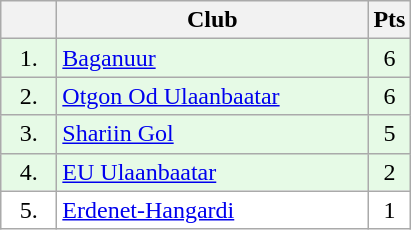<table class="wikitable">
<tr>
<th width="30"></th>
<th width="200">Club</th>
<th>Pts</th>
</tr>
<tr bgcolor="#e6fae6" align="center">
<td>1.</td>
<td align="left"><a href='#'>Baganuur</a></td>
<td>6</td>
</tr>
<tr bgcolor="#e6fae6" align="center">
<td>2.</td>
<td align="left"><a href='#'>Otgon Od Ulaanbaatar</a></td>
<td>6</td>
</tr>
<tr bgcolor="#e6fae6" align="center">
<td>3.</td>
<td align="left"><a href='#'>Shariin Gol</a></td>
<td>5</td>
</tr>
<tr bgcolor="#e6fae6" align="center">
<td>4.</td>
<td align="left"><a href='#'>EU Ulaanbaatar</a></td>
<td>2</td>
</tr>
<tr bgcolor="#FFFFFF" align="center">
<td>5.</td>
<td align="left"><a href='#'>Erdenet-Hangardi</a></td>
<td>1</td>
</tr>
</table>
